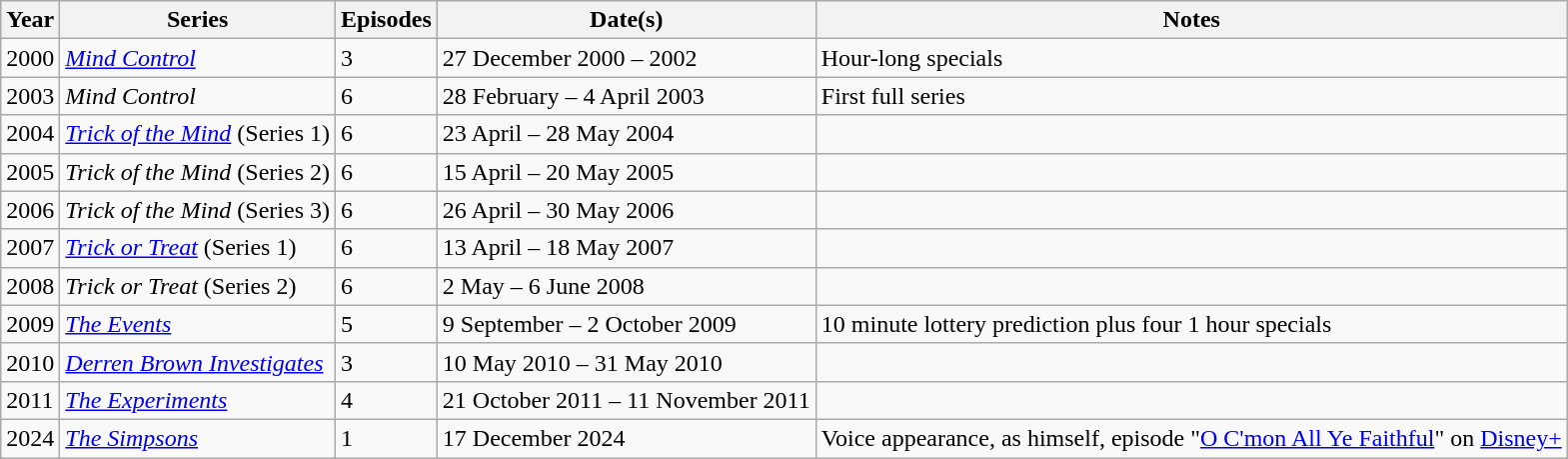<table class="wikitable">
<tr>
<th>Year</th>
<th>Series</th>
<th>Episodes</th>
<th>Date(s)</th>
<th>Notes</th>
</tr>
<tr>
<td>2000</td>
<td><a href='#'><em>Mind Control</em></a></td>
<td>3</td>
<td>27 December 2000 – 2002</td>
<td>Hour-long specials</td>
</tr>
<tr>
<td>2003</td>
<td><em>Mind Control</em></td>
<td>6</td>
<td>28 February – 4 April 2003</td>
<td>First full series</td>
</tr>
<tr>
<td>2004</td>
<td><a href='#'><em>Trick of the Mind</em></a> (Series 1)</td>
<td>6</td>
<td>23 April – 28 May 2004</td>
<td></td>
</tr>
<tr>
<td>2005</td>
<td><em>Trick of the Mind</em> (Series 2)</td>
<td>6</td>
<td>15 April – 20 May 2005</td>
<td></td>
</tr>
<tr>
<td>2006</td>
<td><em>Trick of the Mind</em> (Series 3)</td>
<td>6</td>
<td>26 April – 30 May 2006</td>
<td></td>
</tr>
<tr>
<td>2007</td>
<td><a href='#'><em>Trick or Treat</em></a> (Series 1)</td>
<td>6</td>
<td>13 April – 18 May 2007</td>
<td></td>
</tr>
<tr>
<td>2008</td>
<td><em>Trick or Treat</em> (Series 2)</td>
<td>6</td>
<td>2 May – 6 June 2008</td>
<td></td>
</tr>
<tr>
<td>2009</td>
<td><a href='#'><em>The Events</em></a></td>
<td>5</td>
<td>9 September – 2 October 2009</td>
<td>10 minute lottery prediction plus four 1 hour specials</td>
</tr>
<tr>
<td>2010</td>
<td><a href='#'><em>Derren Brown Investigates</em></a></td>
<td>3</td>
<td>10 May 2010 – 31 May 2010</td>
<td></td>
</tr>
<tr>
<td>2011</td>
<td><a href='#'><em>The Experiments</em></a></td>
<td>4</td>
<td>21 October 2011 – 11 November 2011</td>
<td></td>
</tr>
<tr>
<td>2024</td>
<td><em><a href='#'>The Simpsons</a></em></td>
<td>1</td>
<td>17 December 2024</td>
<td>Voice appearance, as himself, episode "<a href='#'>O C'mon All Ye Faithful</a>" on <a href='#'>Disney+</a></td>
</tr>
</table>
